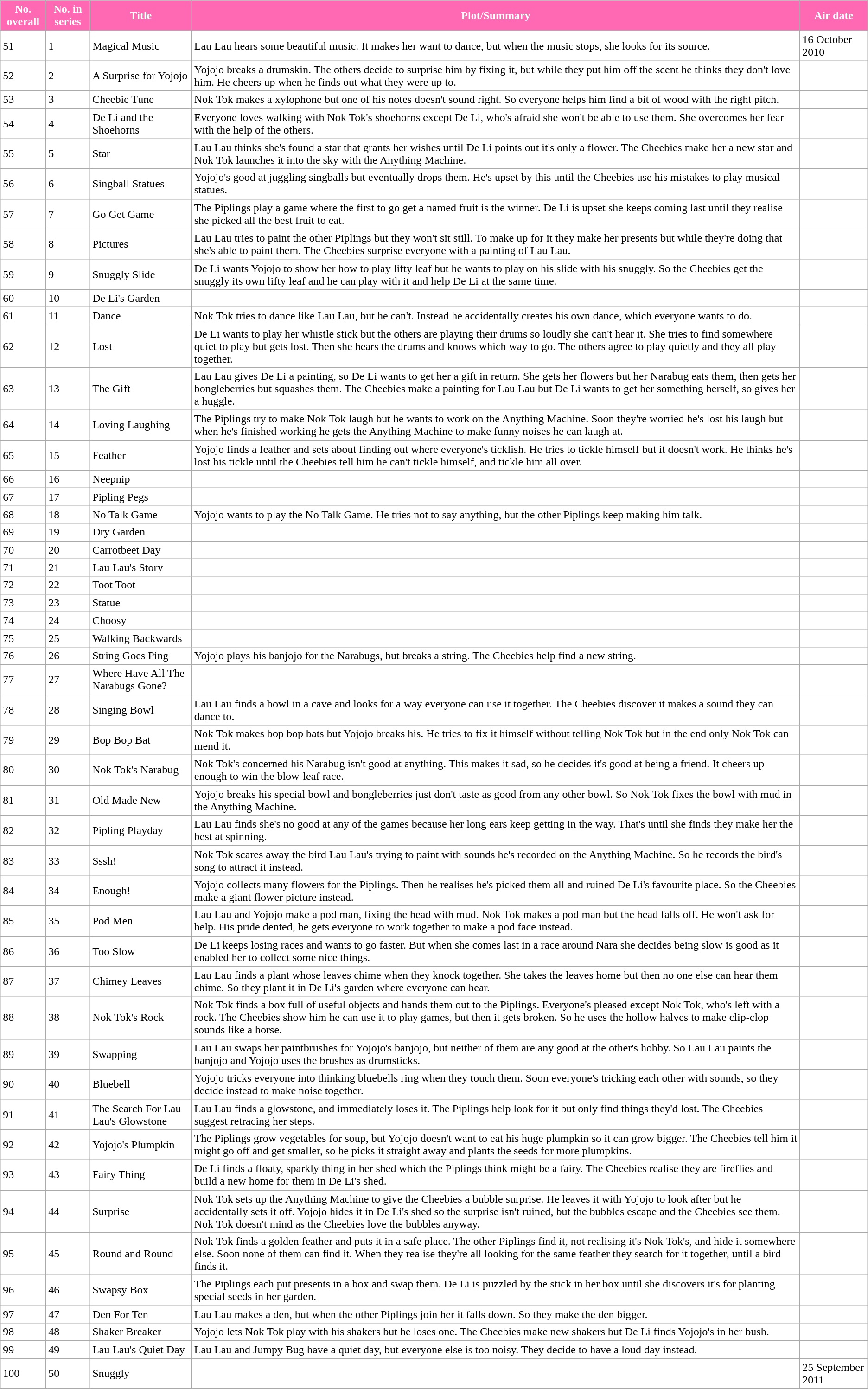<table class="wikitable" style="background:white;">
<tr>
<th style="background-color:#FF69B3; color:#fff;">No. overall</th>
<th style="background-color:#FF69B3; color:#fff;">No. in series</th>
<th style="background-color:#FF69B3; color:#fff;">Title</th>
<th style="background-color:#FF69B3; color:#fff;">Plot/Summary</th>
<th style="background-color:#FF69B3; color:#fff;">Air date</th>
</tr>
<tr>
<td>51</td>
<td>1</td>
<td>Magical Music</td>
<td>Lau Lau hears some beautiful music. It makes her want to dance, but when the music stops, she looks for its source.</td>
<td>16 October 2010</td>
</tr>
<tr>
<td>52</td>
<td>2</td>
<td>A Surprise for Yojojo</td>
<td>Yojojo breaks a drumskin. The others decide to surprise him by fixing it, but while they put him off the scent he thinks they don't love him. He cheers up when he finds out what they were up to.</td>
<td></td>
</tr>
<tr>
<td>53</td>
<td>3</td>
<td>Cheebie Tune</td>
<td>Nok Tok makes a xylophone but one of his notes doesn't sound right. So everyone helps him find a bit of wood with the right pitch.</td>
<td></td>
</tr>
<tr>
<td>54</td>
<td>4</td>
<td>De Li and the Shoehorns</td>
<td>Everyone loves walking with Nok Tok's shoehorns except De Li, who's afraid she won't be able to use them. She overcomes her fear with the help of the others.</td>
<td></td>
</tr>
<tr>
<td>55</td>
<td>5</td>
<td>Star</td>
<td>Lau Lau thinks she's found a star that grants her wishes until De Li points out it's only a flower. The Cheebies make her a new star and Nok Tok launches it into the sky with the Anything Machine.</td>
<td></td>
</tr>
<tr>
<td>56</td>
<td>6</td>
<td>Singball Statues</td>
<td>Yojojo's good at juggling singballs but eventually drops them. He's upset by this until the Cheebies use his mistakes to play musical statues.</td>
<td></td>
</tr>
<tr>
<td>57</td>
<td>7</td>
<td>Go Get Game</td>
<td>The Piplings play a game where the first to go get a named fruit is the winner. De Li is upset she keeps coming last until they realise she picked all the best fruit to eat.</td>
<td></td>
</tr>
<tr>
<td>58</td>
<td>8</td>
<td>Pictures</td>
<td>Lau Lau tries to paint the other Piplings but they won't sit still. To make up for it they make her presents but while they're doing that she's able to paint them. The Cheebies surprise everyone with a painting of Lau Lau.</td>
<td></td>
</tr>
<tr>
<td>59</td>
<td>9</td>
<td>Snuggly Slide</td>
<td>De Li wants Yojojo to show her how to play lifty leaf but he wants to play on his slide with his snuggly. So the Cheebies get the snuggly its own lifty leaf and he can play with it and help De Li at the same time.</td>
<td></td>
</tr>
<tr>
<td>60</td>
<td>10</td>
<td>De Li's Garden</td>
<td></td>
<td></td>
</tr>
<tr>
<td>61</td>
<td>11</td>
<td>Dance</td>
<td>Nok Tok tries to dance like Lau Lau, but he can't. Instead he accidentally creates his own dance, which everyone wants to do.</td>
<td></td>
</tr>
<tr>
<td>62</td>
<td>12</td>
<td>Lost</td>
<td>De Li wants to play her whistle stick but the others are playing their drums so loudly she can't hear it. She tries to find somewhere quiet to play but gets lost. Then she hears the drums and knows which way to go. The others agree to play quietly and they all play together.</td>
<td></td>
</tr>
<tr>
<td>63</td>
<td>13</td>
<td>The Gift</td>
<td>Lau Lau gives De Li a painting, so De Li wants to get her a gift in return. She gets her flowers but her Narabug eats them, then gets her bongleberries but squashes them. The Cheebies make a painting for Lau Lau but De Li wants to get her something herself, so gives her a huggle.</td>
<td></td>
</tr>
<tr>
<td>64</td>
<td>14</td>
<td>Loving Laughing</td>
<td>The Piplings try to make Nok Tok laugh but he wants to work on the Anything Machine. Soon they're worried he's lost his laugh but when he's finished working he gets the Anything Machine to make funny noises he can laugh at.</td>
<td></td>
</tr>
<tr>
<td>65</td>
<td>15</td>
<td>Feather</td>
<td>Yojojo finds a feather and sets about finding out where everyone's ticklish. He tries to tickle himself but it doesn't work. He thinks he's lost his tickle until the Cheebies tell him he can't tickle himself, and tickle him all over.</td>
<td></td>
</tr>
<tr>
<td>66</td>
<td>16</td>
<td>Neepnip</td>
<td></td>
<td></td>
</tr>
<tr>
<td>67</td>
<td>17</td>
<td>Pipling Pegs</td>
<td></td>
<td></td>
</tr>
<tr>
<td>68</td>
<td>18</td>
<td>No Talk Game</td>
<td>Yojojo wants to play the No Talk Game. He tries not to say anything, but the other Piplings keep making him talk.</td>
<td></td>
</tr>
<tr>
<td>69</td>
<td>19</td>
<td>Dry Garden</td>
<td></td>
<td></td>
</tr>
<tr>
<td>70</td>
<td>20</td>
<td>Carrotbeet Day</td>
<td></td>
<td></td>
</tr>
<tr>
<td>71</td>
<td>21</td>
<td>Lau Lau's Story</td>
<td></td>
<td></td>
</tr>
<tr>
<td>72</td>
<td>22</td>
<td>Toot Toot</td>
<td></td>
<td></td>
</tr>
<tr>
<td>73</td>
<td>23</td>
<td>Statue</td>
<td></td>
<td></td>
</tr>
<tr>
<td>74</td>
<td>24</td>
<td>Choosy</td>
<td></td>
<td></td>
</tr>
<tr>
<td>75</td>
<td>25</td>
<td>Walking Backwards</td>
<td></td>
<td></td>
</tr>
<tr>
<td>76</td>
<td>26</td>
<td>String Goes Ping</td>
<td>Yojojo plays his banjojo for the Narabugs, but breaks a string. The Cheebies help find a new string.</td>
<td></td>
</tr>
<tr>
<td>77</td>
<td>27</td>
<td>Where Have All The Narabugs Gone?</td>
<td></td>
<td></td>
</tr>
<tr>
<td>78</td>
<td>28</td>
<td>Singing Bowl</td>
<td>Lau Lau finds a bowl in a cave and looks for a way everyone can use it together. The Cheebies discover it makes a sound they can dance to.</td>
<td></td>
</tr>
<tr>
<td>79</td>
<td>29</td>
<td>Bop Bop Bat</td>
<td>Nok Tok makes bop bop bats but Yojojo breaks his. He tries to fix it himself without telling Nok Tok but in the end only Nok Tok can mend it.</td>
<td></td>
</tr>
<tr>
<td>80</td>
<td>30</td>
<td>Nok Tok's Narabug</td>
<td>Nok Tok's concerned his Narabug isn't good at anything. This makes it sad, so he decides it's good at being a friend. It cheers up enough to win the blow-leaf race.</td>
<td></td>
</tr>
<tr>
<td>81</td>
<td>31</td>
<td>Old Made New</td>
<td>Yojojo breaks his special bowl and bongleberries just don't taste as good from any other bowl. So Nok Tok fixes the bowl with mud in the Anything Machine.</td>
<td></td>
</tr>
<tr>
<td>82</td>
<td>32</td>
<td>Pipling Playday</td>
<td>Lau Lau finds she's no good at any of the games because her long ears keep getting in the way. That's until she finds they make her the best at spinning.</td>
<td></td>
</tr>
<tr>
<td>83</td>
<td>33</td>
<td>Sssh!</td>
<td>Nok Tok scares away the bird Lau Lau's trying to paint with sounds he's recorded on the Anything Machine. So he records the bird's song to attract it instead.</td>
<td></td>
</tr>
<tr>
<td>84</td>
<td>34</td>
<td>Enough!</td>
<td>Yojojo collects many flowers for the Piplings. Then he realises he's picked them all and ruined De Li's favourite place. So the Cheebies make a giant flower picture instead.</td>
<td></td>
</tr>
<tr>
<td>85</td>
<td>35</td>
<td>Pod Men</td>
<td>Lau Lau and Yojojo make a pod man, fixing the head with mud. Nok Tok makes a pod man but the head falls off. He won't ask for help. His pride dented, he gets everyone to work together to make a pod face instead.</td>
<td></td>
</tr>
<tr>
<td>86</td>
<td>36</td>
<td>Too Slow</td>
<td>De Li keeps losing races and wants to go faster. But when she comes last in a race around Nara she decides being slow is good as it enabled her to collect some nice things.</td>
<td></td>
</tr>
<tr>
<td>87</td>
<td>37</td>
<td>Chimey Leaves</td>
<td>Lau Lau finds a plant whose leaves chime when they knock together. She takes the leaves home but then no one else can hear them chime. So they plant it in De Li's garden where everyone can hear.</td>
<td></td>
</tr>
<tr>
<td>88</td>
<td>38</td>
<td>Nok Tok's Rock</td>
<td>Nok Tok finds a box full of useful objects and hands them out to the Piplings. Everyone's pleased except Nok Tok, who's left with a rock. The Cheebies show him he can use it to play games, but then it gets broken. So he uses the hollow halves to make clip-clop sounds like a horse.</td>
<td></td>
</tr>
<tr>
<td>89</td>
<td>39</td>
<td>Swapping</td>
<td>Lau Lau swaps her paintbrushes for Yojojo's banjojo, but neither of them are any good at the other's hobby. So Lau Lau paints the banjojo and Yojojo uses the brushes as drumsticks.</td>
<td></td>
</tr>
<tr>
<td>90</td>
<td>40</td>
<td>Bluebell</td>
<td>Yojojo tricks everyone into thinking bluebells ring when they touch them. Soon everyone's tricking each other with sounds, so they decide instead to make noise together.</td>
<td></td>
</tr>
<tr>
<td>91</td>
<td>41</td>
<td>The Search For Lau Lau's Glowstone</td>
<td>Lau Lau finds a glowstone, and immediately loses it. The Piplings help look for it but only find things they'd lost. The Cheebies suggest retracing her steps.</td>
<td></td>
</tr>
<tr>
<td>92</td>
<td>42</td>
<td>Yojojo's Plumpkin</td>
<td>The Piplings grow vegetables for soup, but Yojojo doesn't want to eat his huge plumpkin so it can grow bigger. The Cheebies tell him it might go off and get smaller, so he picks it straight away and plants the seeds for more plumpkins.</td>
<td></td>
</tr>
<tr>
<td>93</td>
<td>43</td>
<td>Fairy Thing</td>
<td>De Li finds a floaty, sparkly thing in her shed which the Piplings think might be a fairy. The Cheebies realise they are fireflies and build a new home for them in De Li's shed.</td>
<td></td>
</tr>
<tr>
<td>94</td>
<td>44</td>
<td>Surprise</td>
<td>Nok Tok sets up the Anything Machine to give the Cheebies a bubble surprise. He leaves it with Yojojo to look after but he accidentally sets it off. Yojojo hides it in De Li's shed so the surprise isn't ruined, but the bubbles escape and the Cheebies see them. Nok Tok doesn't mind as the Cheebies love the bubbles anyway.</td>
<td></td>
</tr>
<tr>
<td>95</td>
<td>45</td>
<td>Round and Round</td>
<td>Nok Tok finds a golden feather and puts it in a safe place. The other Piplings find it, not realising it's Nok Tok's, and hide it somewhere else. Soon none of them can find it. When they realise they're all looking for the same feather they search for it together, until a bird finds it.</td>
<td></td>
</tr>
<tr>
<td>96</td>
<td>46</td>
<td>Swapsy Box</td>
<td>The Piplings each put presents in a box and swap them. De Li is puzzled by the stick in her box until she discovers it's for planting special seeds in her garden.</td>
<td></td>
</tr>
<tr>
<td>97</td>
<td>47</td>
<td>Den For Ten</td>
<td>Lau Lau makes a den, but when the other Piplings join her it falls down. So they make the den bigger.</td>
<td></td>
</tr>
<tr>
<td>98</td>
<td>48</td>
<td>Shaker Breaker</td>
<td>Yojojo lets Nok Tok play with his shakers but he loses one. The Cheebies make new shakers but De Li finds Yojojo's in her bush.</td>
<td></td>
</tr>
<tr>
<td>99</td>
<td>49</td>
<td>Lau Lau's Quiet Day</td>
<td>Lau Lau and Jumpy Bug have a quiet day, but everyone else is too noisy. They decide to have a loud day instead.</td>
<td></td>
</tr>
<tr>
<td>100</td>
<td>50</td>
<td>Snuggly</td>
<td></td>
<td>25 September 2011</td>
</tr>
</table>
